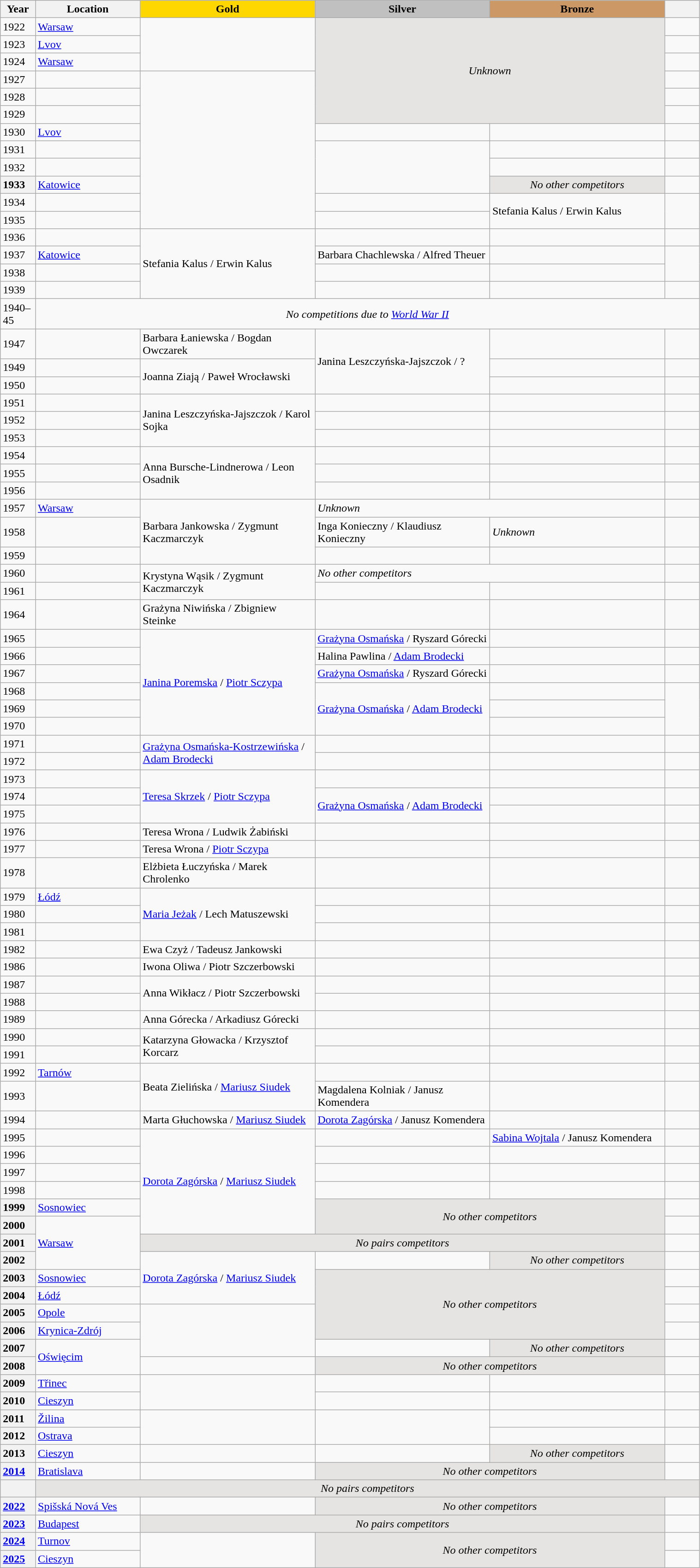<table class="wikitable unsortable" style="text-align:left; width:80%">
<tr>
<th scope="col" style="text-align:center; width:5%">Year</th>
<th scope="col" style="text-align:center; width:15%">Location</th>
<td scope="col" style="text-align:center; width:25%; background:gold"><strong>Gold</strong></td>
<td scope="col" style="text-align:center; width:25%; background:silver"><strong>Silver</strong></td>
<td scope="col" style="text-align:center; width:25%; background:#c96"><strong>Bronze</strong></td>
<th scope="col" style="text-align:center; width:5%"></th>
</tr>
<tr>
<td>1922</td>
<td><a href='#'>Warsaw</a></td>
<td rowspan="3"></td>
<td colspan="2" rowspan="6" bgcolor="e5e4e2" align="center"><em>Unknown</em></td>
<td></td>
</tr>
<tr>
<td>1923</td>
<td><a href='#'>Lvov</a></td>
<td></td>
</tr>
<tr>
<td>1924</td>
<td><a href='#'>Warsaw</a></td>
<td></td>
</tr>
<tr>
<td>1927</td>
<td></td>
<td rowspan="9"></td>
<td></td>
</tr>
<tr>
<td>1928</td>
<td></td>
<td></td>
</tr>
<tr>
<td>1929</td>
<td></td>
<td></td>
</tr>
<tr>
<td>1930</td>
<td><a href='#'>Lvov</a></td>
<td></td>
<td></td>
<td></td>
</tr>
<tr>
<td>1931</td>
<td></td>
<td rowspan="3"></td>
<td></td>
<td></td>
</tr>
<tr>
<td>1932</td>
<td></td>
<td></td>
<td></td>
</tr>
<tr>
<th scope="row" style="text-align:left">1933</th>
<td><a href='#'>Katowice</a></td>
<td bgcolor="e5e4e2" align="center"><em>No other competitors</em></td>
<td></td>
</tr>
<tr>
<td>1934</td>
<td></td>
<td></td>
<td rowspan="2">Stefania Kalus / Erwin Kalus</td>
<td rowspan="2"></td>
</tr>
<tr>
<td>1935</td>
<td></td>
<td></td>
</tr>
<tr>
<td>1936</td>
<td></td>
<td rowspan="4">Stefania Kalus / Erwin Kalus</td>
<td></td>
<td></td>
<td></td>
</tr>
<tr>
<td>1937</td>
<td><a href='#'>Katowice</a></td>
<td>Barbara Chachlewska / Alfred Theuer</td>
<td></td>
<td rowspan="2"></td>
</tr>
<tr>
<td>1938</td>
<td></td>
<td></td>
<td></td>
</tr>
<tr>
<td>1939</td>
<td></td>
<td></td>
<td></td>
<td></td>
</tr>
<tr>
<td>1940–45</td>
<td colspan="5" align="center"><em>No competitions due to <a href='#'>World War II</a></em></td>
</tr>
<tr>
<td>1947</td>
<td></td>
<td>Barbara Łaniewska / Bogdan Owczarek</td>
<td rowspan="3">Janina Leszczyńska-Jajszczok / ?</td>
<td></td>
<td></td>
</tr>
<tr>
<td>1949</td>
<td></td>
<td rowspan="2">Joanna Ziają / Paweł Wrocławski</td>
<td></td>
<td></td>
</tr>
<tr>
<td>1950</td>
<td></td>
<td></td>
<td></td>
</tr>
<tr>
<td>1951</td>
<td></td>
<td rowspan="3">Janina Leszczyńska-Jajszczok / Karol Sojka</td>
<td></td>
<td></td>
<td></td>
</tr>
<tr>
<td>1952</td>
<td></td>
<td></td>
<td></td>
<td></td>
</tr>
<tr>
<td>1953</td>
<td></td>
<td></td>
<td></td>
<td></td>
</tr>
<tr>
<td>1954</td>
<td></td>
<td rowspan="3">Anna Bursche-Lindnerowa / Leon Osadnik</td>
<td></td>
<td></td>
<td></td>
</tr>
<tr>
<td>1955</td>
<td></td>
<td></td>
<td></td>
<td></td>
</tr>
<tr>
<td>1956</td>
<td></td>
<td></td>
<td></td>
<td></td>
</tr>
<tr>
<td>1957</td>
<td><a href='#'>Warsaw</a></td>
<td rowspan="3">Barbara Jankowska / Zygmunt Kaczmarczyk</td>
<td colspan="2"><em>Unknown</em></td>
<td></td>
</tr>
<tr>
<td>1958</td>
<td></td>
<td>Inga Konieczny / Klaudiusz Konieczny</td>
<td><em>Unknown</em></td>
<td></td>
</tr>
<tr>
<td>1959</td>
<td></td>
<td></td>
<td></td>
<td></td>
</tr>
<tr>
<td>1960</td>
<td></td>
<td rowspan="2">Krystyna Wąsik / Zygmunt Kaczmarczyk</td>
<td colspan="2"><em>No other competitors</em></td>
<td></td>
</tr>
<tr>
<td>1961</td>
<td></td>
<td></td>
<td></td>
<td></td>
</tr>
<tr>
<td>1964</td>
<td></td>
<td>Grażyna Niwińska / Zbigniew Steinke</td>
<td></td>
<td></td>
<td></td>
</tr>
<tr>
<td>1965</td>
<td></td>
<td rowspan="6"><a href='#'>Janina Poremska</a> / <a href='#'>Piotr Sczypa</a></td>
<td><a href='#'>Grażyna Osmańska</a> / Ryszard Górecki</td>
<td></td>
<td></td>
</tr>
<tr>
<td>1966</td>
<td></td>
<td>Halina Pawlina / <a href='#'>Adam Brodecki</a></td>
<td></td>
<td></td>
</tr>
<tr>
<td>1967</td>
<td></td>
<td><a href='#'>Grażyna Osmańska</a> / Ryszard Górecki</td>
<td></td>
<td></td>
</tr>
<tr>
<td>1968</td>
<td></td>
<td rowspan="3"><a href='#'>Grażyna Osmańska</a> / <a href='#'>Adam Brodecki</a></td>
<td></td>
<td rowspan="3"></td>
</tr>
<tr>
<td>1969</td>
<td></td>
<td></td>
</tr>
<tr>
<td>1970</td>
<td></td>
<td></td>
</tr>
<tr>
<td>1971</td>
<td></td>
<td rowspan="2"><a href='#'>Grażyna Osmańska-Kostrzewińska</a> / <a href='#'>Adam Brodecki</a></td>
<td></td>
<td></td>
<td></td>
</tr>
<tr>
<td>1972</td>
<td></td>
<td></td>
<td></td>
<td></td>
</tr>
<tr>
<td>1973</td>
<td></td>
<td rowspan="3"><a href='#'>Teresa Skrzek</a> / <a href='#'>Piotr Sczypa</a></td>
<td></td>
<td></td>
<td></td>
</tr>
<tr>
<td>1974</td>
<td></td>
<td rowspan="2"><a href='#'>Grażyna Osmańska</a> / <a href='#'>Adam Brodecki</a></td>
<td></td>
<td></td>
</tr>
<tr>
<td>1975</td>
<td></td>
<td></td>
<td></td>
</tr>
<tr>
<td>1976</td>
<td></td>
<td>Teresa Wrona / Ludwik Żabiński</td>
<td></td>
<td></td>
<td></td>
</tr>
<tr>
<td>1977</td>
<td></td>
<td>Teresa Wrona / <a href='#'>Piotr Sczypa</a></td>
<td></td>
<td></td>
<td></td>
</tr>
<tr>
<td>1978</td>
<td></td>
<td>Elżbieta Łuczyńska / Marek Chrolenko</td>
<td></td>
<td></td>
<td></td>
</tr>
<tr>
<td>1979</td>
<td><a href='#'>Łódź</a></td>
<td rowspan="3"><a href='#'>Maria Jeżak</a> / Lech Matuszewski</td>
<td></td>
<td></td>
<td></td>
</tr>
<tr>
<td>1980</td>
<td></td>
<td></td>
<td></td>
<td></td>
</tr>
<tr>
<td>1981</td>
<td></td>
<td></td>
<td></td>
<td></td>
</tr>
<tr>
<td>1982</td>
<td></td>
<td>Ewa Czyż / Tadeusz Jankowski</td>
<td></td>
<td></td>
<td></td>
</tr>
<tr>
<td>1986</td>
<td></td>
<td>Iwona Oliwa / Piotr Szczerbowski</td>
<td></td>
<td></td>
<td></td>
</tr>
<tr>
<td>1987</td>
<td></td>
<td rowspan="2">Anna Wikłacz / Piotr Szczerbowski</td>
<td></td>
<td></td>
<td></td>
</tr>
<tr>
<td>1988</td>
<td></td>
<td></td>
<td></td>
<td></td>
</tr>
<tr>
<td>1989</td>
<td></td>
<td>Anna Górecka / Arkadiusz Górecki</td>
<td></td>
<td></td>
<td></td>
</tr>
<tr>
<td>1990</td>
<td></td>
<td rowspan="2">Katarzyna Głowacka / Krzysztof Korcarz</td>
<td></td>
<td></td>
<td></td>
</tr>
<tr>
<td>1991</td>
<td></td>
<td></td>
<td></td>
<td></td>
</tr>
<tr>
<td>1992</td>
<td><a href='#'>Tarnów</a></td>
<td rowspan="2">Beata Zielińska / <a href='#'>Mariusz Siudek</a></td>
<td></td>
<td></td>
<td></td>
</tr>
<tr>
<td>1993</td>
<td></td>
<td>Magdalena Kolniak / Janusz Komendera</td>
<td></td>
<td></td>
</tr>
<tr>
<td>1994</td>
<td></td>
<td>Marta Głuchowska / <a href='#'>Mariusz Siudek</a></td>
<td><a href='#'>Dorota Zagórska</a> / Janusz Komendera</td>
<td></td>
<td></td>
</tr>
<tr>
<td>1995</td>
<td></td>
<td rowspan="6"><a href='#'>Dorota Zagórska</a> / <a href='#'>Mariusz Siudek</a></td>
<td></td>
<td><a href='#'>Sabina Wojtala</a> / Janusz Komendera</td>
<td></td>
</tr>
<tr>
<td>1996</td>
<td></td>
<td></td>
<td></td>
<td></td>
</tr>
<tr>
<td>1997</td>
<td></td>
<td></td>
<td></td>
<td></td>
</tr>
<tr>
<td>1998</td>
<td></td>
<td></td>
<td></td>
<td></td>
</tr>
<tr>
<th scope="row" style="text-align:left">1999</th>
<td><a href='#'>Sosnowiec</a></td>
<td colspan="2" rowspan="2" align="center" bgcolor="e5e4e2"><em>No other competitors</em></td>
<td></td>
</tr>
<tr>
<th scope="row" style="text-align:left">2000</th>
<td rowspan="3"><a href='#'>Warsaw</a></td>
<td></td>
</tr>
<tr>
<th scope="row" style="text-align:left">2001</th>
<td colspan="3" align="center" bgcolor="e5e4e2"><em>No pairs competitors</em></td>
<td></td>
</tr>
<tr>
<th scope="row" style="text-align:left">2002</th>
<td rowspan="3"><a href='#'>Dorota Zagórska</a> / <a href='#'>Mariusz Siudek</a></td>
<td></td>
<td align="center" bgcolor="e5e4e2"><em>No other competitors</em></td>
<td></td>
</tr>
<tr>
<th scope="row" style="text-align:left">2003</th>
<td><a href='#'>Sosnowiec</a></td>
<td colspan="2" rowspan="4" align="center" bgcolor="e5e4e2"><em>No other competitors</em></td>
<td></td>
</tr>
<tr>
<th scope="row" style="text-align:left">2004</th>
<td><a href='#'>Łódź</a></td>
<td></td>
</tr>
<tr>
<th scope="row" style="text-align:left">2005</th>
<td><a href='#'>Opole</a></td>
<td rowspan="3"></td>
<td></td>
</tr>
<tr>
<th scope="row" style="text-align:left">2006</th>
<td><a href='#'>Krynica-Zdrój</a></td>
<td></td>
</tr>
<tr>
<th scope="row" style="text-align:left">2007</th>
<td rowspan="2"><a href='#'>Oświęcim</a></td>
<td></td>
<td align="center" bgcolor="e5e4e2"><em>No other competitors</em></td>
<td></td>
</tr>
<tr>
<th scope="row" style="text-align:left">2008</th>
<td></td>
<td colspan=2 align="center" bgcolor="e5e4e2"><em>No other competitors</em></td>
<td></td>
</tr>
<tr>
<th scope="row" style="text-align:left">2009</th>
<td> <a href='#'>Třinec</a></td>
<td rowspan="2"></td>
<td></td>
<td></td>
<td></td>
</tr>
<tr>
<th scope="row" style="text-align:left">2010</th>
<td><a href='#'>Cieszyn</a></td>
<td></td>
<td></td>
<td></td>
</tr>
<tr>
<th scope="row" style="text-align:left">2011</th>
<td> <a href='#'>Žilina</a></td>
<td rowspan="2"></td>
<td rowspan="2"></td>
<td></td>
<td></td>
</tr>
<tr>
<th scope="row" style="text-align:left">2012</th>
<td> <a href='#'>Ostrava</a></td>
<td></td>
<td></td>
</tr>
<tr>
<th scope="row" style="text-align:left">2013</th>
<td><a href='#'>Cieszyn</a></td>
<td></td>
<td></td>
<td align="center" bgcolor="e5e4e2"><em>No other competitors</em></td>
<td></td>
</tr>
<tr>
<th scope="row" style="text-align:left"><a href='#'>2014</a></th>
<td> <a href='#'>Bratislava</a></td>
<td></td>
<td colspan="2" align="center" bgcolor="e5e4e2"><em>No other competitors</em></td>
<td></td>
</tr>
<tr>
<th scope="row" style="text-align:left"></th>
<td colspan="5" align="center" bgcolor="e5e4e2"><em>No pairs competitors</em></td>
</tr>
<tr>
<th scope="row" style="text-align:left"><a href='#'>2022</a></th>
<td> <a href='#'>Spišská Nová Ves</a></td>
<td></td>
<td colspan="2" align="center" bgcolor="e5e4e2"><em>No other competitors</em></td>
<td></td>
</tr>
<tr>
<th scope="row" style="text-align:left"><a href='#'>2023</a></th>
<td> <a href='#'>Budapest</a></td>
<td colspan="3" align="center" bgcolor="e5e4e2"><em>No pairs competitors</em></td>
<td></td>
</tr>
<tr>
<th scope="row" style="text-align:left"><a href='#'>2024</a></th>
<td> <a href='#'>Turnov</a></td>
<td rowspan="2"></td>
<td colspan="2" rowspan="2" align="center" bgcolor="e5e4e2"><em>No other competitors</em></td>
<td></td>
</tr>
<tr>
<th scope="row" style="text-align:left"><a href='#'>2025</a></th>
<td><a href='#'>Cieszyn</a></td>
<td></td>
</tr>
</table>
